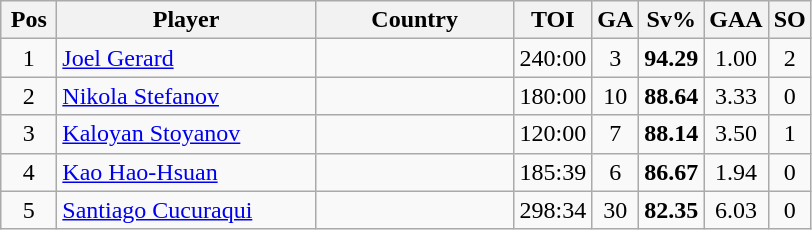<table class="wikitable sortable" style="text-align: center;">
<tr>
<th width=30>Pos</th>
<th width=165>Player</th>
<th width=125>Country</th>
<th width=20>TOI</th>
<th width=20>GA</th>
<th width=20>Sv%</th>
<th width=20>GAA</th>
<th width=20>SO</th>
</tr>
<tr>
<td>1</td>
<td align="left"><a href='#'>Joel Gerard</a></td>
<td align="left"></td>
<td>240:00</td>
<td>3</td>
<td><strong>94.29</strong></td>
<td>1.00</td>
<td>2</td>
</tr>
<tr>
<td>2</td>
<td align="left"><a href='#'>Nikola Stefanov</a></td>
<td align="left"></td>
<td>180:00</td>
<td>10</td>
<td><strong>88.64</strong></td>
<td>3.33</td>
<td>0</td>
</tr>
<tr>
<td>3</td>
<td align="left"><a href='#'>Kaloyan Stoyanov</a></td>
<td align="left"></td>
<td>120:00</td>
<td>7</td>
<td><strong>88.14</strong></td>
<td>3.50</td>
<td>1</td>
</tr>
<tr>
<td>4</td>
<td align="left"><a href='#'>Kao Hao-Hsuan</a></td>
<td align="left"></td>
<td>185:39</td>
<td>6</td>
<td><strong>86.67</strong></td>
<td>1.94</td>
<td>0</td>
</tr>
<tr>
<td>5</td>
<td align="left"><a href='#'>Santiago Cucuraqui</a></td>
<td align="left"></td>
<td>298:34</td>
<td>30</td>
<td><strong>82.35</strong></td>
<td>6.03</td>
<td>0</td>
</tr>
</table>
